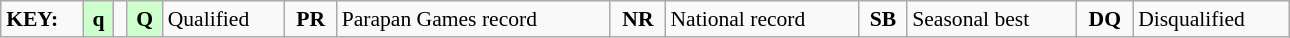<table class="wikitable" style="margin:0.5em auto; font-size:90%;position:relative;" width=68%>
<tr>
<td><strong>KEY:</strong></td>
<td bgcolor=ccffcc align=center><strong>q</strong></td>
<td></td>
<td bgcolor=ccffcc align=center><strong>Q</strong></td>
<td>Qualified</td>
<td align=center><strong>PR</strong></td>
<td>Parapan Games record</td>
<td align=center><strong>NR</strong></td>
<td>National record</td>
<td align=center><strong>SB</strong></td>
<td>Seasonal best</td>
<td align=center><strong>DQ</strong></td>
<td>Disqualified</td>
</tr>
</table>
